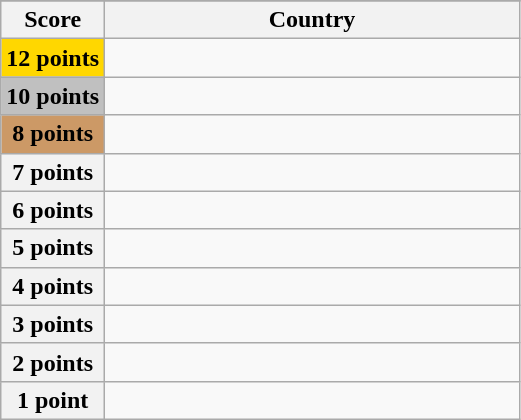<table class="wikitable">
<tr>
</tr>
<tr>
<th scope="col" width="20%">Score</th>
<th scope="col">Country</th>
</tr>
<tr>
<th scope="row" style="background:gold">12 points</th>
<td></td>
</tr>
<tr>
<th scope="row" style="background:silver">10 points</th>
<td></td>
</tr>
<tr>
<th scope="row" style="background:#CC9966">8 points</th>
<td></td>
</tr>
<tr>
<th scope="row">7 points</th>
<td></td>
</tr>
<tr>
<th scope="row">6 points</th>
<td></td>
</tr>
<tr>
<th scope="row">5 points</th>
<td></td>
</tr>
<tr>
<th scope="row">4 points</th>
<td></td>
</tr>
<tr>
<th scope="row">3 points</th>
<td></td>
</tr>
<tr>
<th scope="row">2 points</th>
<td></td>
</tr>
<tr>
<th scope="row">1 point</th>
<td></td>
</tr>
</table>
